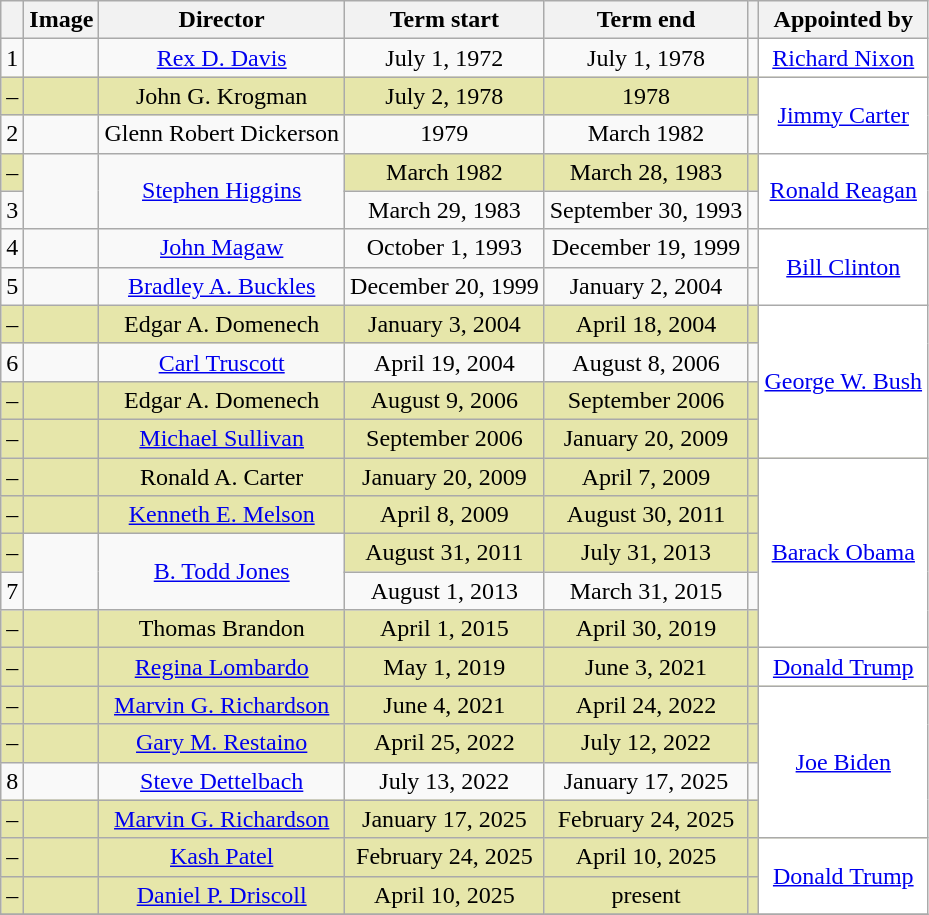<table class="wikitable" style="text-align:center">
<tr>
<th></th>
<th>Image</th>
<th>Director</th>
<th>Term start</th>
<th>Term end</th>
<th></th>
<th>Appointed by</th>
</tr>
<tr>
<td>1</td>
<td></td>
<td><a href='#'>Rex D. Davis</a></td>
<td>July 1, 1972</td>
<td>July 1, 1978</td>
<td></td>
<td bgcolor="#ffffff"><a href='#'>Richard Nixon</a></td>
</tr>
<tr bgcolor="#e6e6aa">
<td>–</td>
<td></td>
<td>John G. Krogman</td>
<td>July 2, 1978</td>
<td>1978</td>
<td></td>
<td bgcolor="#ffffff" rowspan="2"><a href='#'>Jimmy Carter</a></td>
</tr>
<tr>
<td>2</td>
<td></td>
<td>Glenn Robert Dickerson</td>
<td>1979</td>
<td>March 1982</td>
<td></td>
</tr>
<tr>
<td bgcolor="#e6e6aa">–</td>
<td rowspan="2"></td>
<td rowspan="2"><a href='#'>Stephen Higgins</a></td>
<td bgcolor="#e6e6aa">March 1982</td>
<td bgcolor="#e6e6aa">March 28, 1983</td>
<td bgcolor="#e6e6aa"></td>
<td bgcolor="#ffffff" rowspan="2"><a href='#'>Ronald Reagan</a></td>
</tr>
<tr>
<td>3</td>
<td>March 29, 1983</td>
<td>September 30, 1993</td>
<td></td>
</tr>
<tr>
<td>4</td>
<td></td>
<td><a href='#'>John Magaw</a></td>
<td>October 1, 1993</td>
<td>December 19, 1999</td>
<td></td>
<td bgcolor="#ffffff" rowspan="2"><a href='#'>Bill Clinton</a></td>
</tr>
<tr>
<td>5</td>
<td></td>
<td><a href='#'>Bradley A. Buckles</a></td>
<td>December 20, 1999</td>
<td>January 2, 2004</td>
<td></td>
</tr>
<tr bgcolor="#e6e6aa">
<td>–</td>
<td></td>
<td>Edgar A. Domenech</td>
<td>January 3, 2004</td>
<td>April 18, 2004</td>
<td></td>
<td bgcolor="#ffffff" rowspan="4"><a href='#'>George W. Bush</a></td>
</tr>
<tr>
<td>6</td>
<td></td>
<td><a href='#'>Carl Truscott</a></td>
<td>April 19, 2004</td>
<td>August 8, 2006</td>
<td></td>
</tr>
<tr bgcolor="#e6e6aa">
<td>–</td>
<td></td>
<td>Edgar A. Domenech</td>
<td>August 9, 2006</td>
<td>September 2006</td>
<td></td>
</tr>
<tr bgcolor="#e6e6aa">
<td>–</td>
<td></td>
<td><a href='#'>Michael Sullivan</a></td>
<td>September 2006</td>
<td>January 20, 2009</td>
<td></td>
</tr>
<tr bgcolor="#e6e6aa">
<td>–</td>
<td></td>
<td>Ronald A. Carter</td>
<td>January 20, 2009</td>
<td>April 7, 2009</td>
<td></td>
<td bgcolor="#ffffff" rowspan="5"><a href='#'>Barack Obama</a></td>
</tr>
<tr bgcolor="#e6e6aa">
<td>–</td>
<td></td>
<td><a href='#'>Kenneth E. Melson</a></td>
<td>April 8, 2009</td>
<td>August 30, 2011</td>
<td></td>
</tr>
<tr>
<td bgcolor="#e6e6aa">–</td>
<td rowspan="2"></td>
<td rowspan="2"><a href='#'>B. Todd Jones</a></td>
<td bgcolor="#e6e6aa">August 31, 2011</td>
<td bgcolor="#e6e6aa">July 31, 2013</td>
<td bgcolor="#e6e6aa"></td>
</tr>
<tr>
<td>7</td>
<td>August 1, 2013</td>
<td>March 31, 2015</td>
<td></td>
</tr>
<tr bgcolor="#e6e6aa">
<td>–</td>
<td></td>
<td>Thomas Brandon</td>
<td>April 1, 2015</td>
<td>April 30, 2019</td>
<td></td>
</tr>
<tr bgcolor="#e6e6aa">
<td>–</td>
<td></td>
<td><a href='#'>Regina Lombardo</a></td>
<td>May 1, 2019</td>
<td>June 3, 2021</td>
<td></td>
<td bgcolor="#ffffff"><a href='#'>Donald Trump</a></td>
</tr>
<tr bgcolor="#e6e6aa">
<td>–</td>
<td></td>
<td><a href='#'>Marvin G. Richardson</a></td>
<td>June 4, 2021</td>
<td>April 24, 2022</td>
<td></td>
<td bgcolor="#ffffff" rowspan="4"><a href='#'>Joe Biden</a></td>
</tr>
<tr bgcolor="#e6e6aa">
<td>–</td>
<td></td>
<td><a href='#'>Gary M. Restaino</a></td>
<td>April 25, 2022</td>
<td>July 12, 2022</td>
<td></td>
</tr>
<tr>
<td>8</td>
<td></td>
<td><a href='#'>Steve Dettelbach</a></td>
<td>July 13, 2022</td>
<td>January 17, 2025</td>
<td></td>
</tr>
<tr bgcolor="#e6e6aa">
<td>–</td>
<td></td>
<td><a href='#'>Marvin G. Richardson</a></td>
<td>January 17, 2025</td>
<td>February 24, 2025</td>
<td></td>
</tr>
<tr bgcolor="#e6e6aa">
<td>–</td>
<td></td>
<td><a href='#'>Kash Patel</a></td>
<td>February 24, 2025</td>
<td>April 10, 2025</td>
<td></td>
<td bgcolor="#ffffff" rowspan="2"><a href='#'>Donald Trump</a></td>
</tr>
<tr bgcolor="#e6e6aa">
<td>–</td>
<td></td>
<td><a href='#'>Daniel P. Driscoll</a></td>
<td>April 10, 2025</td>
<td>present</td>
<td></td>
</tr>
<tr bgcolor="#e6e6aa">
</tr>
</table>
